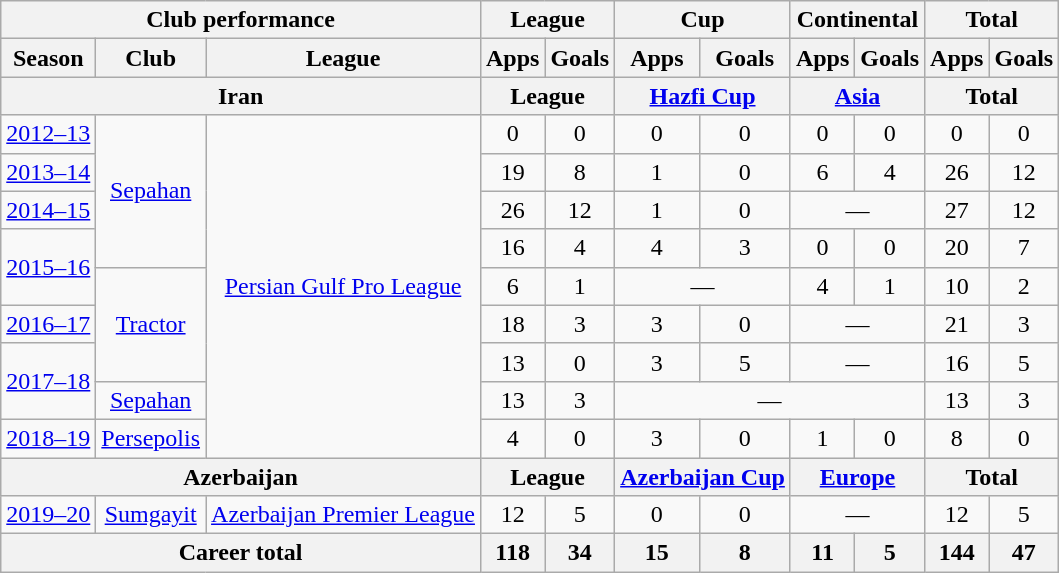<table class="wikitable" style="text-align: center;">
<tr>
<th colspan="3">Club performance</th>
<th colspan="2">League</th>
<th colspan="2">Cup</th>
<th colspan="2">Continental</th>
<th colspan="2">Total</th>
</tr>
<tr>
<th>Season</th>
<th>Club</th>
<th>League</th>
<th>Apps</th>
<th>Goals</th>
<th>Apps</th>
<th>Goals</th>
<th>Apps</th>
<th>Goals</th>
<th>Apps</th>
<th>Goals</th>
</tr>
<tr>
<th colspan="3">Iran</th>
<th colspan="2">League</th>
<th colspan="2"><a href='#'>Hazfi Cup</a></th>
<th colspan="2"><a href='#'>Asia</a></th>
<th colspan="2">Total</th>
</tr>
<tr>
<td><a href='#'>2012–13</a></td>
<td rowspan="4"><a href='#'>Sepahan</a></td>
<td rowspan="9"><a href='#'>Persian Gulf Pro League</a></td>
<td>0</td>
<td>0</td>
<td>0</td>
<td>0</td>
<td>0</td>
<td>0</td>
<td>0</td>
<td>0</td>
</tr>
<tr>
<td><a href='#'>2013–14</a></td>
<td>19</td>
<td>8</td>
<td>1</td>
<td>0</td>
<td>6</td>
<td>4</td>
<td>26</td>
<td>12</td>
</tr>
<tr>
<td><a href='#'>2014–15</a></td>
<td>26</td>
<td>12</td>
<td>1</td>
<td>0</td>
<td colspan=2>—</td>
<td>27</td>
<td>12</td>
</tr>
<tr>
<td rowspan="2"><a href='#'>2015–16</a></td>
<td>16</td>
<td>4</td>
<td>4</td>
<td>3</td>
<td>0</td>
<td>0</td>
<td>20</td>
<td>7</td>
</tr>
<tr>
<td rowspan="3"><a href='#'>Tractor</a></td>
<td>6</td>
<td>1</td>
<td colspan=2>—</td>
<td>4</td>
<td>1</td>
<td>10</td>
<td>2</td>
</tr>
<tr>
<td><a href='#'>2016–17</a></td>
<td>18</td>
<td>3</td>
<td>3</td>
<td>0</td>
<td colspan=2>—</td>
<td>21</td>
<td>3</td>
</tr>
<tr>
<td rowspan="2"><a href='#'>2017–18</a></td>
<td>13</td>
<td>0</td>
<td>3</td>
<td>5</td>
<td colspan=2>—</td>
<td>16</td>
<td>5</td>
</tr>
<tr>
<td><a href='#'>Sepahan</a></td>
<td>13</td>
<td>3</td>
<td colspan=4>—</td>
<td>13</td>
<td>3</td>
</tr>
<tr>
<td><a href='#'>2018–19</a></td>
<td><a href='#'>Persepolis</a></td>
<td>4</td>
<td>0</td>
<td>3</td>
<td>0</td>
<td>1</td>
<td>0</td>
<td>8</td>
<td>0</td>
</tr>
<tr>
<th colspan="3">Azerbaijan</th>
<th colspan="2">League</th>
<th colspan="2"><a href='#'>Azerbaijan Cup</a></th>
<th colspan="2"><a href='#'>Europe</a></th>
<th colspan="2">Total</th>
</tr>
<tr>
<td><a href='#'>2019–20</a></td>
<td><a href='#'>Sumgayit</a></td>
<td><a href='#'>Azerbaijan Premier League</a></td>
<td>12</td>
<td>5</td>
<td>0</td>
<td>0</td>
<td colspan=2>—</td>
<td>12</td>
<td>5</td>
</tr>
<tr>
<th colspan="3">Career total</th>
<th>118</th>
<th>34</th>
<th>15</th>
<th>8</th>
<th>11</th>
<th>5</th>
<th>144</th>
<th>47</th>
</tr>
</table>
